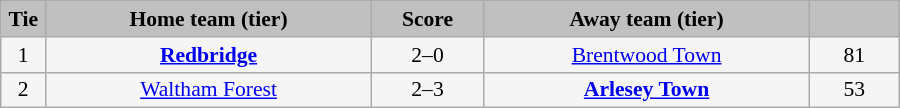<table class="wikitable" style="width: 600px; background:WhiteSmoke; text-align:center; font-size:90%">
<tr>
<td scope="col" style="width:  5.00%; background:silver;"><strong>Tie</strong></td>
<td scope="col" style="width: 36.25%; background:silver;"><strong>Home team (tier)</strong></td>
<td scope="col" style="width: 12.50%; background:silver;"><strong>Score</strong></td>
<td scope="col" style="width: 36.25%; background:silver;"><strong>Away team (tier)</strong></td>
<td scope="col" style="width: 10.00%; background:silver;"><strong></strong></td>
</tr>
<tr>
<td>1</td>
<td><strong><a href='#'>Redbridge</a></strong></td>
<td>2–0</td>
<td><a href='#'>Brentwood Town</a></td>
<td>81</td>
</tr>
<tr>
<td>2</td>
<td><a href='#'>Waltham Forest</a></td>
<td>2–3</td>
<td><strong><a href='#'>Arlesey Town</a></strong></td>
<td>53</td>
</tr>
</table>
